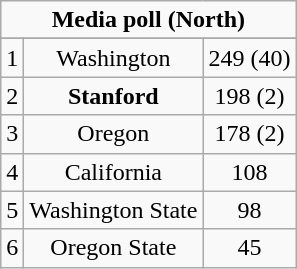<table class="wikitable">
<tr align="center">
<td align="center" Colspan="3"><strong>Media poll (North)</strong></td>
</tr>
<tr align="center">
</tr>
<tr align="center">
<td>1</td>
<td>Washington</td>
<td>249 (40)</td>
</tr>
<tr align="center">
<td>2</td>
<td><strong>Stanford</strong></td>
<td>198 (2)</td>
</tr>
<tr align="center">
<td>3</td>
<td>Oregon</td>
<td>178 (2)</td>
</tr>
<tr align="center">
<td>4</td>
<td>California</td>
<td>108</td>
</tr>
<tr align="center">
<td>5</td>
<td>Washington State</td>
<td>98</td>
</tr>
<tr align="center">
<td>6</td>
<td>Oregon State</td>
<td>45</td>
</tr>
</table>
